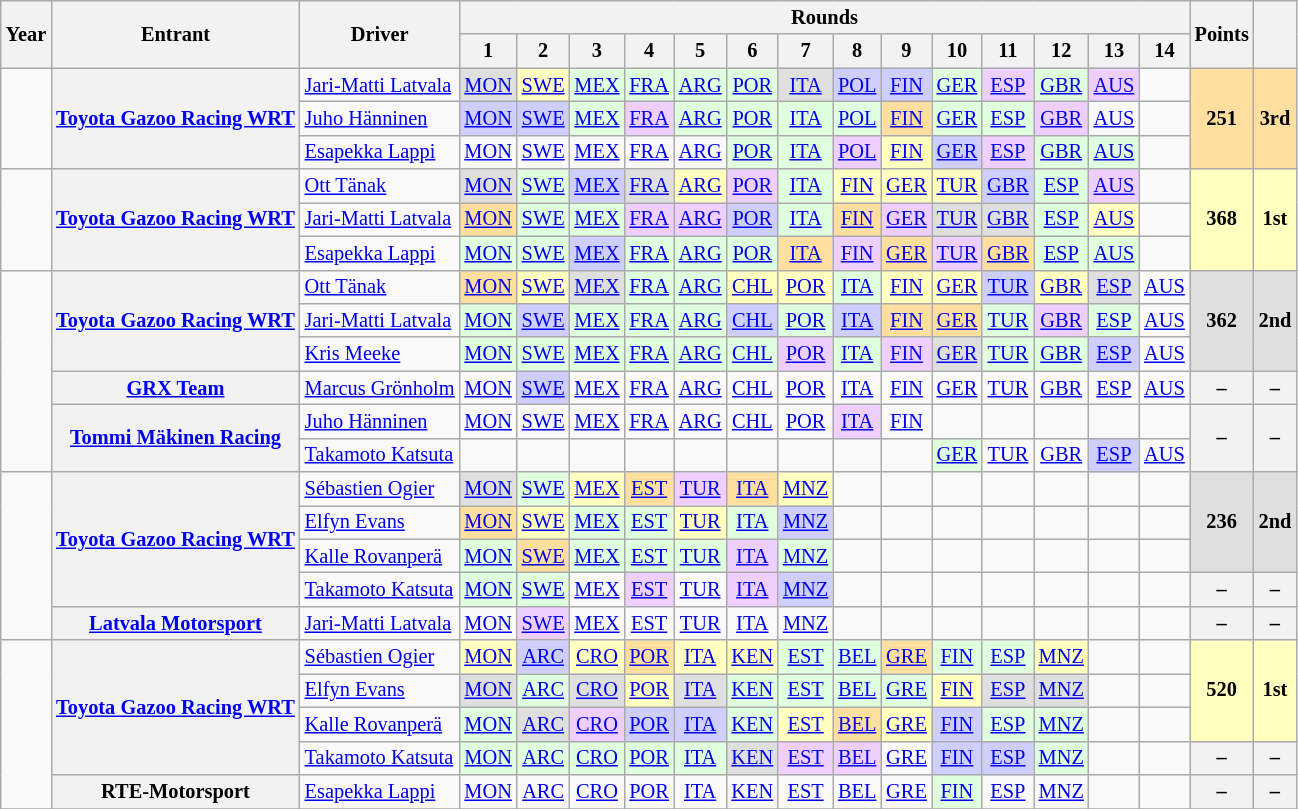<table class="wikitable" style="text-align:center; font-size:85%">
<tr>
<th rowspan="2">Year</th>
<th rowspan="2">Entrant</th>
<th rowspan="2">Driver</th>
<th colspan="14">Rounds</th>
<th rowspan="2">Points</th>
<th rowspan="2"></th>
</tr>
<tr>
<th>1</th>
<th>2</th>
<th>3</th>
<th>4</th>
<th>5</th>
<th>6</th>
<th>7</th>
<th>8</th>
<th>9</th>
<th>10</th>
<th>11</th>
<th>12</th>
<th>13</th>
<th>14</th>
</tr>
<tr>
<td rowspan="3"></td>
<th rowspan="3"> <a href='#'>Toyota Gazoo Racing WRT</a></th>
<td align="left"> <a href='#'>Jari-Matti Latvala</a></td>
<td style="background:#DFDFDF;"><a href='#'>MON</a><br></td>
<td style="background:#FFFFBF;"><a href='#'>SWE</a><br></td>
<td style="background:#DFFFDF;"><a href='#'>MEX</a><br></td>
<td style="background:#DFFFDF;"><a href='#'>FRA</a><br></td>
<td style="background:#DFFFDF;"><a href='#'>ARG</a><br></td>
<td style="background:#DFFFDF;"><a href='#'>POR</a><br></td>
<td style="background:#DFDFDF;"><a href='#'>ITA</a><br></td>
<td style="background:#CFCFFF;"><a href='#'>POL</a><br></td>
<td style="background:#cfcfff;"><a href='#'>FIN</a><br></td>
<td style="background:#dfffdf;"><a href='#'>GER</a><br></td>
<td style="background:#efcfff;"><a href='#'>ESP</a><br></td>
<td style="background:#dfffdf;"><a href='#'>GBR</a><br></td>
<td style="background:#efcfff;"><a href='#'>AUS</a><br></td>
<td></td>
<th style="background:#FFDF9F" rowspan="3">251</th>
<th style="background:#FFDF9F" rowspan="3">3rd</th>
</tr>
<tr>
<td align="left"> <a href='#'>Juho Hänninen</a></td>
<td style="background:#CFCFFF;"><a href='#'>MON</a><br></td>
<td style="background:#CFCFFF;"><a href='#'>SWE</a><br></td>
<td style="background:#DFFFDF;"><a href='#'>MEX</a><br></td>
<td style="background:#EFCFFF;"><a href='#'>FRA</a><br></td>
<td style="background:#DFFFDF;"><a href='#'>ARG</a><br></td>
<td style="background:#DFFFDF;"><a href='#'>POR</a><br></td>
<td style="background:#DFFFDF;"><a href='#'>ITA</a><br></td>
<td style="background:#DFFFDF;"><a href='#'>POL</a><br></td>
<td style="background:#ffdf9f;"><a href='#'>FIN</a><br></td>
<td style="background:#dfffdf;"><a href='#'>GER</a><br></td>
<td style="background:#dfffdf;"><a href='#'>ESP</a><br></td>
<td style="background:#efcfff;"><a href='#'>GBR</a><br></td>
<td><a href='#'>AUS</a></td>
<td></td>
</tr>
<tr>
<td align="left"> <a href='#'>Esapekka Lappi</a></td>
<td><a href='#'>MON</a></td>
<td><a href='#'>SWE</a></td>
<td><a href='#'>MEX</a></td>
<td><a href='#'>FRA</a></td>
<td><a href='#'>ARG</a></td>
<td style="background:#DFFFDF;"><a href='#'>POR</a><br></td>
<td style="background:#DFFFDF;"><a href='#'>ITA</a><br></td>
<td style="background:#EFCFFF;"><a href='#'>POL</a><br></td>
<td style="background:#FFFFBF;"><a href='#'>FIN</a><br></td>
<td style="background:#cfcfff;"><a href='#'>GER</a><br></td>
<td style="background:#efcfff;"><a href='#'>ESP</a><br></td>
<td style="background:#dfffdf;"><a href='#'>GBR</a><br></td>
<td style="background:#dfffdf;"><a href='#'>AUS</a><br></td>
<td></td>
</tr>
<tr>
<td rowspan="3"></td>
<th rowspan="3"> <a href='#'>Toyota Gazoo Racing WRT</a></th>
<td align="left"> <a href='#'>Ott Tänak</a></td>
<td style="background:#DFDFDF;"><a href='#'>MON</a><br></td>
<td style="background:#dfffdf;"><a href='#'>SWE</a><br></td>
<td style="background:#cfcfff;"><a href='#'>MEX</a><br></td>
<td style="background:#DFDFDF;"><a href='#'>FRA</a><br></td>
<td style="background:#FFFFBF;"><a href='#'>ARG</a><br></td>
<td style="background:#EFCFFF;"><a href='#'>POR</a><br></td>
<td style="background:#dfffdf;"><a href='#'>ITA</a><br></td>
<td style="background:#FFFFBF;"><a href='#'>FIN</a><br></td>
<td style="background:#FFFFBF;"><a href='#'>GER</a><br></td>
<td style="background:#FFFFBF;"><a href='#'>TUR</a><br></td>
<td style="background:#cfcfff;"><a href='#'>GBR</a><br></td>
<td style="background:#dfffdf;"><a href='#'>ESP</a><br></td>
<td style="background:#EFCFFF;"><a href='#'>AUS</a><br></td>
<td></td>
<th style="background:#FFFFBF" rowspan="3">368</th>
<th style="background:#FFFFBF" rowspan="3">1st</th>
</tr>
<tr>
<td align="left"> <a href='#'>Jari-Matti Latvala</a></td>
<td style="background:#FFDF9F;"><a href='#'>MON</a><br></td>
<td style="background:#dfffdf;"><a href='#'>SWE</a><br></td>
<td style="background:#dfffdf;"><a href='#'>MEX</a><br></td>
<td style="background:#EFCFFF;"><a href='#'>FRA</a><br></td>
<td style="background:#EFCFFF;"><a href='#'>ARG</a><br></td>
<td style="background:#cfcfff;"><a href='#'>POR</a><br></td>
<td style="background:#dfffdf;"><a href='#'>ITA</a><br></td>
<td style="background:#FFDF9F;"><a href='#'>FIN</a><br></td>
<td style="background:#EFCFFF;"><a href='#'>GER</a><br></td>
<td style="background:#DFDFDF;"><a href='#'>TUR</a><br></td>
<td style="background:#DFDFDF;"><a href='#'>GBR</a><br></td>
<td style="background:#dfffdf;"><a href='#'>ESP</a><br></td>
<td style="background:#FFFFBF;"><a href='#'>AUS</a><br></td>
<td></td>
</tr>
<tr>
<td align="left"> <a href='#'>Esapekka Lappi</a></td>
<td style="background:#DFFFDF;"><a href='#'>MON</a><br></td>
<td style="background:#dfffdf;"><a href='#'>SWE</a><br></td>
<td style="background:#cfcfff;"><a href='#'>MEX</a><br></td>
<td style="background:#dfffdf;"><a href='#'>FRA</a><br></td>
<td style="background:#dfffdf;"><a href='#'>ARG</a><br></td>
<td style="background:#dfffdf;"><a href='#'>POR</a><br></td>
<td style="background:#FFDF9F;"><a href='#'>ITA</a><br></td>
<td style="background:#EFCFFF;"><a href='#'>FIN</a><br></td>
<td style="background:#FFDF9F;"><a href='#'>GER</a><br></td>
<td style="background:#EFCFFF;"><a href='#'>TUR</a><br></td>
<td style="background:#FFDF9F;"><a href='#'>GBR</a><br></td>
<td style="background:#dfffdf;"><a href='#'>ESP</a><br></td>
<td style="background:#dfffdf;"><a href='#'>AUS</a><br></td>
<td></td>
</tr>
<tr>
<td rowspan="6"></td>
<th rowspan="3"> <a href='#'>Toyota Gazoo Racing WRT</a></th>
<td align="left"> <a href='#'>Ott Tänak</a></td>
<td style="background:#FFDF9F;"><a href='#'>MON</a><br></td>
<td style="background:#FFFFBF;"><a href='#'>SWE</a><br></td>
<td style="background:#DFDFDF;"><a href='#'>MEX</a><br></td>
<td style="background:#dfffdf;"><a href='#'>FRA</a><br></td>
<td style="background:#dfffdf;"><a href='#'>ARG</a><br></td>
<td style="background:#FFFFBF;"><a href='#'>CHL</a><br></td>
<td style="background:#FFFFBF;"><a href='#'>POR</a><br></td>
<td style="background:#dfffdf;"><a href='#'>ITA</a><br></td>
<td style="background:#FFFFBF;"><a href='#'>FIN</a><br></td>
<td style="background:#FFFFBF;"><a href='#'>GER</a><br></td>
<td style="background:#cfcfff;"><a href='#'>TUR</a><br></td>
<td style="background:#FFFFBF;"><a href='#'>GBR</a><br></td>
<td style="background:#DFDFDF;"><a href='#'>ESP</a><br></td>
<td><a href='#'>AUS</a><br></td>
<th style="background:#DFDFDF" rowspan="3">362</th>
<th style="background:#DFDFDF" rowspan="3">2nd</th>
</tr>
<tr>
<td align="left"> <a href='#'>Jari-Matti Latvala</a></td>
<td style="background:#dfffdf;"><a href='#'>MON</a><br></td>
<td style="background:#cfcfff;"><a href='#'>SWE</a><br></td>
<td style="background:#dfffdf;"><a href='#'>MEX</a><br></td>
<td style="background:#dfffdf;"><a href='#'>FRA</a><br></td>
<td style="background:#dfffdf;"><a href='#'>ARG</a><br></td>
<td style="background:#cfcfff;"><a href='#'>CHL</a><br></td>
<td style="background:#dfffdf;"><a href='#'>POR</a><br></td>
<td style="background:#cfcfff;"><a href='#'>ITA</a><br></td>
<td style="background:#FFDF9F;"><a href='#'>FIN</a><br></td>
<td style="background:#FFDF9F;"><a href='#'>GER</a><br></td>
<td style="background:#dfffdf;"><a href='#'>TUR</a><br></td>
<td style="background:#EFCFFF;"><a href='#'>GBR</a><br></td>
<td style="background:#dfffdf;"><a href='#'>ESP</a><br></td>
<td><a href='#'>AUS</a><br></td>
</tr>
<tr>
<td align="left"> <a href='#'>Kris Meeke</a></td>
<td style="background:#dfffdf;"><a href='#'>MON</a><br></td>
<td style="background:#dfffdf;"><a href='#'>SWE</a><br></td>
<td style="background:#dfffdf;"><a href='#'>MEX</a><br></td>
<td style="background:#dfffdf;"><a href='#'>FRA</a><br></td>
<td style="background:#dfffdf;"><a href='#'>ARG</a><br></td>
<td style="background:#dfffdf;"><a href='#'>CHL</a><br></td>
<td style="background:#EFCFFF;"><a href='#'>POR</a><br></td>
<td style="background:#dfffdf;"><a href='#'>ITA</a><br></td>
<td style="background:#EFCFFF;"><a href='#'>FIN</a><br></td>
<td style="background:#DFDFDF;"><a href='#'>GER</a><br></td>
<td style="background:#dfffdf;"><a href='#'>TUR</a><br></td>
<td style="background:#dfffdf;"><a href='#'>GBR</a><br></td>
<td style="background:#cfcfff;"><a href='#'>ESP</a><br></td>
<td><a href='#'>AUS</a><br></td>
</tr>
<tr>
<th> <a href='#'>GRX Team</a></th>
<td align="left"> <a href='#'>Marcus Grönholm</a></td>
<td><a href='#'>MON</a></td>
<td style="background:#cfcfff;"><a href='#'>SWE</a><br></td>
<td><a href='#'>MEX</a></td>
<td><a href='#'>FRA</a></td>
<td><a href='#'>ARG</a></td>
<td><a href='#'>CHL</a></td>
<td><a href='#'>POR</a></td>
<td><a href='#'>ITA</a></td>
<td><a href='#'>FIN</a></td>
<td><a href='#'>GER</a></td>
<td><a href='#'>TUR</a></td>
<td><a href='#'>GBR</a></td>
<td><a href='#'>ESP</a></td>
<td><a href='#'>AUS</a><br></td>
<th>–</th>
<th>–</th>
</tr>
<tr>
<th rowspan="2"> <a href='#'>Tommi Mäkinen Racing</a></th>
<td align="left"> <a href='#'>Juho Hänninen</a></td>
<td><a href='#'>MON</a></td>
<td><a href='#'>SWE</a></td>
<td><a href='#'>MEX</a></td>
<td><a href='#'>FRA</a></td>
<td><a href='#'>ARG</a></td>
<td><a href='#'>CHL</a></td>
<td><a href='#'>POR</a></td>
<td style="background:#EFCFFF;"><a href='#'>ITA</a><br></td>
<td><a href='#'>FIN</a></td>
<td></td>
<td></td>
<td></td>
<td></td>
<td></td>
<th rowspan="2">–</th>
<th rowspan="2">–</th>
</tr>
<tr>
<td align="left"> <a href='#'>Takamoto Katsuta</a></td>
<td></td>
<td></td>
<td></td>
<td></td>
<td></td>
<td></td>
<td></td>
<td></td>
<td></td>
<td style="background:#dfffdf;"><a href='#'>GER</a><br></td>
<td><a href='#'>TUR</a></td>
<td><a href='#'>GBR</a></td>
<td style="background:#cfcfff;"><a href='#'>ESP</a><br></td>
<td><a href='#'>AUS</a><br></td>
</tr>
<tr>
<td rowspan="5"></td>
<th rowspan="4"> <a href='#'>Toyota Gazoo Racing WRT</a></th>
<td align="left"> <a href='#'>Sébastien Ogier</a></td>
<td style="background:#DFDFDF;"><a href='#'>MON</a><br></td>
<td style="background:#dfffdf;"><a href='#'>SWE</a><br></td>
<td style="background:#FFFFBF;"><a href='#'>MEX</a><br></td>
<td style="background:#FFDF9F;"><a href='#'>EST</a><br></td>
<td style="background:#EFCFFF;"><a href='#'>TUR</a><br></td>
<td style="background:#FFDF9F;"><a href='#'>ITA</a><br></td>
<td style="background:#FFFFBF;"><a href='#'>MNZ</a><br></td>
<td></td>
<td></td>
<td></td>
<td></td>
<td></td>
<td></td>
<td></td>
<th rowspan="3" style="background:#DFDFDF;">236</th>
<th rowspan="3" style="background:#DFDFDF;">2nd</th>
</tr>
<tr>
<td align="left"> <a href='#'>Elfyn Evans</a></td>
<td style="background:#FFDF9F;"><a href='#'>MON</a><br></td>
<td style="background:#FFFFBF;"><a href='#'>SWE</a><br></td>
<td style="background:#dfffdf;"><a href='#'>MEX</a><br></td>
<td style="background:#dfffdf;"><a href='#'>EST</a><br></td>
<td style="background:#FFFFBF;"><a href='#'>TUR</a><br></td>
<td style="background:#dfffdf;"><a href='#'>ITA</a><br></td>
<td style="background:#cfcfff;"><a href='#'>MNZ</a><br></td>
<td></td>
<td></td>
<td></td>
<td></td>
<td></td>
<td></td>
</tr>
<tr>
<td align="left"> <a href='#'>Kalle Rovanperä</a></td>
<td style="background:#dfffdf;"><a href='#'>MON</a><br></td>
<td style="background:#FFDF9F;"><a href='#'>SWE</a><br></td>
<td style="background:#dfffdf;"><a href='#'>MEX</a><br></td>
<td style="background:#dfffdf;"><a href='#'>EST</a><br></td>
<td style="background:#dfffdf;"><a href='#'>TUR</a><br></td>
<td style="background:#EFCFFF;"><a href='#'>ITA</a><br></td>
<td style="background:#dfffdf;"><a href='#'>MNZ</a><br></td>
<td></td>
<td></td>
<td></td>
<td></td>
<td></td>
<td></td>
<td></td>
</tr>
<tr>
<td align="left"> <a href='#'>Takamoto Katsuta</a></td>
<td style="background:#dfffdf;"><a href='#'>MON</a><br></td>
<td style="background:#dfffdf;"><a href='#'>SWE</a><br></td>
<td><a href='#'>MEX</a></td>
<td style="background:#EFCFFF;"><a href='#'>EST</a><br></td>
<td><a href='#'>TUR</a></td>
<td style="background:#EFCFFF;"><a href='#'>ITA</a><br></td>
<td style="background:#cfcfff;"><a href='#'>MNZ</a><br></td>
<td></td>
<td></td>
<td></td>
<td></td>
<td></td>
<td></td>
<td></td>
<th>–</th>
<th>–</th>
</tr>
<tr>
<th> <a href='#'>Latvala Motorsport</a></th>
<td align="left"> <a href='#'>Jari-Matti Latvala</a></td>
<td><a href='#'>MON</a></td>
<td style="background:#EFCFFF;"><a href='#'>SWE</a><br></td>
<td><a href='#'>MEX</a></td>
<td><a href='#'>EST</a></td>
<td><a href='#'>TUR</a></td>
<td><a href='#'>ITA</a></td>
<td><a href='#'>MNZ</a></td>
<td></td>
<td></td>
<td></td>
<td></td>
<td></td>
<td></td>
<td></td>
<th>–</th>
<th>–</th>
</tr>
<tr>
<td rowspan="5"></td>
<th rowspan="4"> <a href='#'>Toyota Gazoo Racing WRT</a></th>
<td align="left"> <a href='#'>Sébastien Ogier</a></td>
<td style="background:#FFFFBF;"><a href='#'>MON</a><br></td>
<td style="background:#cfcfff;"><a href='#'>ARC</a><br></td>
<td style="background:#FFFFBF;"><a href='#'>CRO</a><br></td>
<td style="background:#FFDF9F;"><a href='#'>POR</a><br></td>
<td style="background:#FFFFBF;"><a href='#'>ITA</a><br></td>
<td style="background:#FFFFBF;"><a href='#'>KEN</a><br></td>
<td style="background:#dfffdf;"><a href='#'>EST</a><br></td>
<td style="background:#dfffdf;"><a href='#'>BEL</a><br></td>
<td style="background:#FFDF9F;"><a href='#'>GRE</a><br></td>
<td style="background:#dfffdf;"><a href='#'>FIN</a><br></td>
<td style="background:#dfffdf;"><a href='#'>ESP</a><br></td>
<td style="background:#FFFFBF;"><a href='#'>MNZ</a><br></td>
<td></td>
<td></td>
<th style="background:#FFFFBF" rowspan="3">520</th>
<th style="background:#FFFFBF" rowspan="3">1st</th>
</tr>
<tr>
<td align="left"> <a href='#'>Elfyn Evans</a></td>
<td style="background:#DFDFDF;"><a href='#'>MON</a><br></td>
<td style="background:#dfffdf;"><a href='#'>ARC</a><br></td>
<td style="background:#DFDFDF;"><a href='#'>CRO</a><br></td>
<td style="background:#FFFFBF;"><a href='#'>POR</a><br></td>
<td style="background:#DFDFDF;"><a href='#'>ITA</a><br></td>
<td style="background:#dfffdf;"><a href='#'>KEN</a><br></td>
<td style="background:#dfffdf;"><a href='#'>EST</a><br></td>
<td style="background:#dfffdf;"><a href='#'>BEL</a><br></td>
<td style="background:#dfffdf;"><a href='#'>GRE</a><br></td>
<td style="background:#FFFFBF;"><a href='#'>FIN</a><br></td>
<td style="background:#DFDFDF;"><a href='#'>ESP</a><br></td>
<td style="background:#DFDFDF;"><a href='#'>MNZ</a><br></td>
<td></td>
<td></td>
</tr>
<tr>
<td align="left"> <a href='#'>Kalle Rovanperä</a></td>
<td style="background:#dfffdf;"><a href='#'>MON</a><br></td>
<td style="background:#DFDFDF;"><a href='#'>ARC</a><br></td>
<td style="background:#EFCFFF;"><a href='#'>CRO</a><br></td>
<td style="background:#cfcfff;"><a href='#'>POR</a><br></td>
<td style="background:#cfcfff;"><a href='#'>ITA</a><br></td>
<td style="background:#dfffdf;"><a href='#'>KEN</a><br></td>
<td style="background:#FFFFBF;"><a href='#'>EST</a><br></td>
<td style="background:#FFDF9F;"><a href='#'>BEL</a><br></td>
<td style="background:#FFFFBF;"><a href='#'>GRE</a><br></td>
<td style="background:#cfcfff;"><a href='#'>FIN</a><br></td>
<td style="background:#dfffdf;"><a href='#'>ESP</a><br></td>
<td style="background:#dfffdf;"><a href='#'>MNZ</a><br></td>
<td></td>
<td></td>
</tr>
<tr>
<td align="left"> <a href='#'>Takamoto Katsuta</a></td>
<td style="background:#dfffdf;"><a href='#'>MON</a><br></td>
<td style="background:#dfffdf;"><a href='#'>ARC</a><br></td>
<td style="background:#dfffdf;"><a href='#'>CRO</a><br></td>
<td style="background:#dfffdf;"><a href='#'>POR</a><br></td>
<td style="background:#dfffdf;"><a href='#'>ITA</a><br></td>
<td style="background:#DFDFDF;"><a href='#'>KEN</a><br></td>
<td style="background:#EFCFFF;"><a href='#'>EST</a><br></td>
<td style="background:#EFCFFF;"><a href='#'>BEL</a><br></td>
<td><a href='#'>GRE</a><br></td>
<td style="background:#cfcfff;"><a href='#'>FIN</a><br></td>
<td style="background:#cfcfff;"><a href='#'>ESP</a><br></td>
<td style="background:#dfffdf;"><a href='#'>MNZ</a><br></td>
<td></td>
<td></td>
<th>–</th>
<th>–</th>
</tr>
<tr>
<th> RTE-Motorsport</th>
<td align="left"> <a href='#'>Esapekka Lappi</a></td>
<td><a href='#'>MON</a></td>
<td><a href='#'>ARC</a></td>
<td><a href='#'>CRO</a></td>
<td><a href='#'>POR</a></td>
<td><a href='#'>ITA</a></td>
<td><a href='#'>KEN</a></td>
<td><a href='#'>EST</a></td>
<td><a href='#'>BEL</a></td>
<td><a href='#'>GRE</a></td>
<td style="background:#dfffdf;"><a href='#'>FIN</a><br></td>
<td><a href='#'>ESP</a></td>
<td><a href='#'>MNZ</a></td>
<td></td>
<td></td>
<th>–</th>
<th>–</th>
</tr>
<tr>
</tr>
</table>
